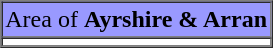<table border="1" cellpadding="2" cellspacing="0" align="right">
<tr ---->
<td colspan="2" align="center" bgcolor="#9999ff">Area of <strong>Ayrshire & Arran</strong></td>
</tr>
<tr ---->
<td colspan="2" align="center"></td>
</tr>
</table>
